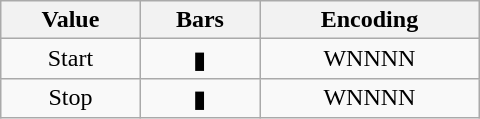<table class="wikitable" border="1" style="text-align:center; width: 20em">
<tr>
<th>Value</th>
<th>Bars</th>
<th>Encoding</th>
</tr>
<tr>
<td>Start</td>
<td>▮</td>
<td>WNNNN</td>
</tr>
<tr>
<td>Stop</td>
<td>▮</td>
<td>WNNNN</td>
</tr>
</table>
